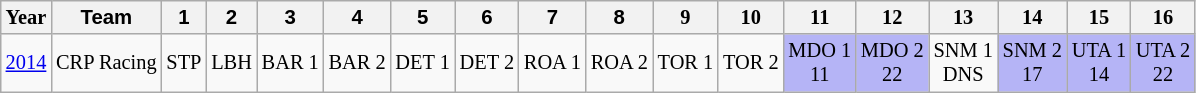<table class="wikitable" style="font-size: 85%;">
<tr>
<th>Year</th>
<th style="font-family:Arial, Helvetica, sans-serif !important;">Team</th>
<th style="font-family:Arial, Helvetica, sans-serif !important;">1</th>
<th style="font-family:Arial, Helvetica, sans-serif !important;">2</th>
<th style="font-family:Arial, Helvetica, sans-serif !important;">3</th>
<th style="font-family:Arial, Helvetica, sans-serif !important;">4</th>
<th style="font-family:Arial, Helvetica, sans-serif !important;">5</th>
<th style="font-family:Arial, Helvetica, sans-serif !important;">6</th>
<th style="font-family:Arial, Helvetica, sans-serif !important;">7</th>
<th style="font-family:Arial, Helvetica, sans-serif !important;">8</th>
<th>9</th>
<th>10</th>
<th>11</th>
<th>12</th>
<th>13</th>
<th>14</th>
<th>15</th>
<th>16</th>
</tr>
<tr>
<td><a href='#'>2014</a></td>
<td nowrap>CRP Racing</td>
<td>STP</td>
<td>LBH</td>
<td>BAR 1</td>
<td>BAR 2</td>
<td>DET 1</td>
<td>DET 2</td>
<td>ROA 1</td>
<td>ROA 2</td>
<td>TOR 1</td>
<td>TOR 2</td>
<td style="text-align:center; background-color:#b5b4f6;">MDO 1<br>11</td>
<td style="text-align:center; background-color:#b5b4f6;">MDO 2<br>22</td>
<td style="text-align:center;">SNM 1<br>DNS</td>
<td style="text-align:center; background-color:#b5b4f6;">SNM 2<br>17</td>
<td style="text-align:center; background-color:#b5b4f6;">UTA 1<br>14</td>
<td style="text-align:center; background-color:#b5b4f6;">UTA 2<br>22</td>
</tr>
</table>
